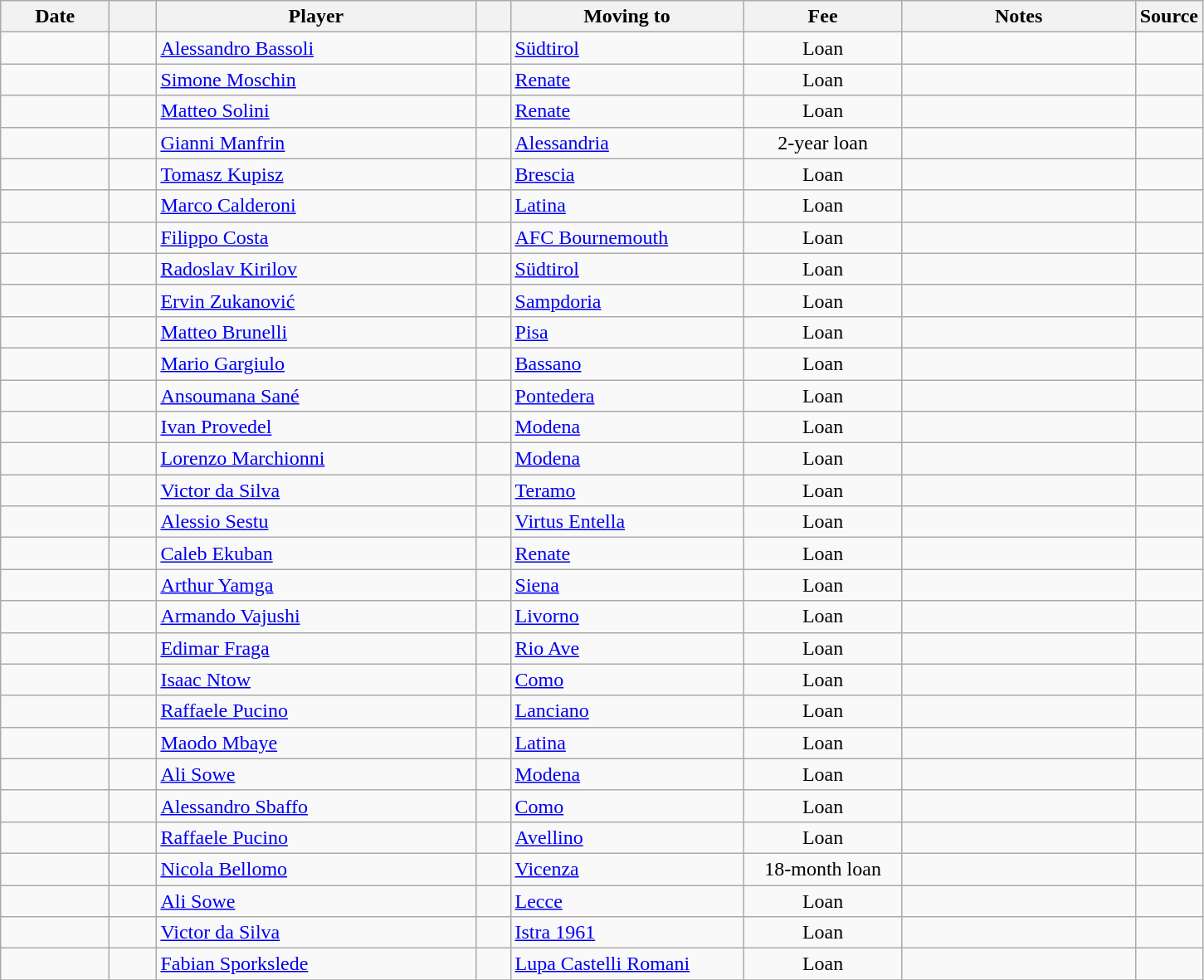<table class="wikitable sortable">
<tr>
<th style="width:80px;">Date</th>
<th style="width:30px;"></th>
<th style="width:250px;">Player</th>
<th style="width:20px;"></th>
<th style="width:180px;">Moving to</th>
<th style="width:120px;" class="unsortable">Fee</th>
<th style="width:180px;" class="unsortable">Notes</th>
<th style="width:20px;">Source</th>
</tr>
<tr>
<td></td>
<td align=center></td>
<td> <a href='#'>Alessandro Bassoli</a></td>
<td align=center></td>
<td> <a href='#'>Südtirol</a></td>
<td align=center>Loan</td>
<td align=center></td>
<td></td>
</tr>
<tr>
<td></td>
<td align=center></td>
<td> <a href='#'>Simone Moschin</a></td>
<td align=center></td>
<td> <a href='#'>Renate</a></td>
<td align=center>Loan</td>
<td align=center></td>
<td></td>
</tr>
<tr>
<td></td>
<td align=center></td>
<td> <a href='#'>Matteo Solini</a></td>
<td align=center></td>
<td> <a href='#'>Renate</a></td>
<td align=center>Loan</td>
<td align=center></td>
<td></td>
</tr>
<tr>
<td></td>
<td align=center></td>
<td> <a href='#'>Gianni Manfrin</a></td>
<td align=center></td>
<td> <a href='#'>Alessandria</a></td>
<td align=center>2-year loan</td>
<td align=center></td>
<td></td>
</tr>
<tr>
<td></td>
<td align=center></td>
<td> <a href='#'>Tomasz Kupisz</a></td>
<td align=center></td>
<td> <a href='#'>Brescia</a></td>
<td align=center>Loan</td>
<td align=center></td>
<td></td>
</tr>
<tr>
<td></td>
<td align=center></td>
<td> <a href='#'>Marco Calderoni</a></td>
<td align=center></td>
<td> <a href='#'>Latina</a></td>
<td align=center>Loan</td>
<td align=center></td>
<td></td>
</tr>
<tr>
<td></td>
<td align=center></td>
<td> <a href='#'>Filippo Costa</a></td>
<td align=center></td>
<td> <a href='#'>AFC Bournemouth</a></td>
<td align=center>Loan</td>
<td align=center></td>
<td></td>
</tr>
<tr>
<td></td>
<td align=center></td>
<td> <a href='#'>Radoslav Kirilov</a></td>
<td align=center></td>
<td> <a href='#'>Südtirol</a></td>
<td align=center>Loan</td>
<td align=center></td>
<td></td>
</tr>
<tr>
<td></td>
<td align=center></td>
<td> <a href='#'>Ervin Zukanović</a></td>
<td align=center></td>
<td> <a href='#'>Sampdoria</a></td>
<td align=center>Loan</td>
<td align=center></td>
<td></td>
</tr>
<tr>
<td></td>
<td align=center></td>
<td> <a href='#'>Matteo Brunelli</a></td>
<td align=center></td>
<td> <a href='#'>Pisa</a></td>
<td align=center>Loan</td>
<td align=center></td>
<td></td>
</tr>
<tr>
<td></td>
<td align=center></td>
<td> <a href='#'>Mario Gargiulo</a></td>
<td align=center></td>
<td> <a href='#'>Bassano</a></td>
<td align=center>Loan</td>
<td align=center></td>
<td></td>
</tr>
<tr>
<td></td>
<td align=center></td>
<td> <a href='#'>Ansoumana Sané</a></td>
<td align=center></td>
<td> <a href='#'>Pontedera</a></td>
<td align=center>Loan</td>
<td align=center></td>
<td></td>
</tr>
<tr>
<td></td>
<td align=center></td>
<td> <a href='#'>Ivan Provedel</a></td>
<td align=center></td>
<td> <a href='#'>Modena</a></td>
<td align=center>Loan</td>
<td align=center></td>
<td></td>
</tr>
<tr>
<td></td>
<td align=center></td>
<td> <a href='#'>Lorenzo Marchionni</a></td>
<td align=center></td>
<td> <a href='#'>Modena</a></td>
<td align=center>Loan</td>
<td align=center></td>
<td></td>
</tr>
<tr>
<td></td>
<td align=center></td>
<td> <a href='#'>Victor da Silva</a></td>
<td align=center></td>
<td> <a href='#'>Teramo</a></td>
<td align=center>Loan</td>
<td align=center></td>
<td> </td>
</tr>
<tr>
<td></td>
<td align=center></td>
<td> <a href='#'>Alessio Sestu</a></td>
<td align=center></td>
<td> <a href='#'>Virtus Entella</a></td>
<td align=center>Loan</td>
<td align=center></td>
<td></td>
</tr>
<tr>
<td></td>
<td align=center></td>
<td> <a href='#'>Caleb Ekuban</a></td>
<td align=center></td>
<td> <a href='#'>Renate</a></td>
<td align=center>Loan</td>
<td align=center></td>
<td></td>
</tr>
<tr>
<td></td>
<td align=center></td>
<td> <a href='#'>Arthur Yamga</a></td>
<td align=center></td>
<td> <a href='#'>Siena</a></td>
<td align=center>Loan</td>
<td align=center></td>
<td></td>
</tr>
<tr>
<td></td>
<td align=center></td>
<td> <a href='#'>Armando Vajushi</a></td>
<td align=center></td>
<td> <a href='#'>Livorno</a></td>
<td align=center>Loan</td>
<td align=center></td>
<td></td>
</tr>
<tr>
<td></td>
<td align=center></td>
<td> <a href='#'>Edimar Fraga</a></td>
<td align=center></td>
<td> <a href='#'>Rio Ave</a></td>
<td align=center>Loan</td>
<td align=center></td>
<td> </td>
</tr>
<tr>
<td></td>
<td align=center></td>
<td> <a href='#'>Isaac Ntow</a></td>
<td align=center></td>
<td> <a href='#'>Como</a></td>
<td align=center>Loan</td>
<td align=center></td>
<td></td>
</tr>
<tr>
<td></td>
<td align=center></td>
<td> <a href='#'>Raffaele Pucino</a></td>
<td align=center></td>
<td> <a href='#'>Lanciano</a></td>
<td align=center>Loan</td>
<td align=center></td>
<td> </td>
</tr>
<tr>
<td></td>
<td align=center></td>
<td> <a href='#'>Maodo Mbaye</a></td>
<td align=center></td>
<td> <a href='#'>Latina</a></td>
<td align=center>Loan</td>
<td align=center></td>
<td></td>
</tr>
<tr>
<td></td>
<td align=center></td>
<td> <a href='#'>Ali Sowe</a></td>
<td align=center></td>
<td> <a href='#'>Modena</a></td>
<td align=center>Loan</td>
<td align=center></td>
<td></td>
</tr>
<tr>
<td></td>
<td align=center></td>
<td> <a href='#'>Alessandro Sbaffo</a></td>
<td align=center></td>
<td> <a href='#'>Como</a></td>
<td align=center>Loan</td>
<td align=center></td>
<td></td>
</tr>
<tr>
<td></td>
<td align=center></td>
<td> <a href='#'>Raffaele Pucino</a></td>
<td align=center></td>
<td> <a href='#'>Avellino</a></td>
<td align=center>Loan</td>
<td align=center></td>
<td></td>
</tr>
<tr>
<td></td>
<td align=center></td>
<td> <a href='#'>Nicola Bellomo</a></td>
<td align=center></td>
<td> <a href='#'>Vicenza</a></td>
<td align=center>18-month loan</td>
<td align=center></td>
<td></td>
</tr>
<tr>
<td></td>
<td align=center></td>
<td> <a href='#'>Ali Sowe</a></td>
<td align=center></td>
<td> <a href='#'>Lecce</a></td>
<td align=center>Loan</td>
<td align=center></td>
<td></td>
</tr>
<tr>
<td></td>
<td align=center></td>
<td> <a href='#'>Victor da Silva</a></td>
<td align=center></td>
<td> <a href='#'>Istra 1961</a></td>
<td align=center>Loan</td>
<td align=center></td>
<td></td>
</tr>
<tr>
<td></td>
<td align=center></td>
<td> <a href='#'>Fabian Sporkslede</a></td>
<td align=center></td>
<td> <a href='#'>Lupa Castelli Romani</a></td>
<td align=center>Loan</td>
<td align=center></td>
<td></td>
</tr>
<tr>
</tr>
</table>
